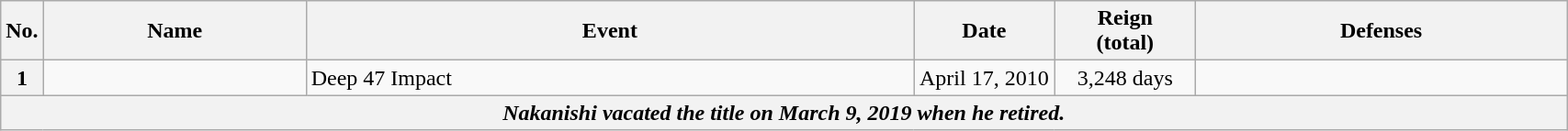<table class="wikitable" style="width:90%;">
<tr>
<th style="width:2%;">No.</th>
<th>Name</th>
<th>Event</th>
<th style="width:9%;">Date</th>
<th style="width:9%;">Reign<br>(total)</th>
<th>Defenses</th>
</tr>
<tr>
<th>1</th>
<td><br></td>
<td>Deep 47 Impact<br></td>
<td align=center>April 17, 2010</td>
<td align=center>3,248 days</td>
<td><br></td>
</tr>
<tr>
<th colspan=6 align=center><em>Nakanishi vacated the title on March 9, 2019 when he retired.</em></th>
</tr>
</table>
